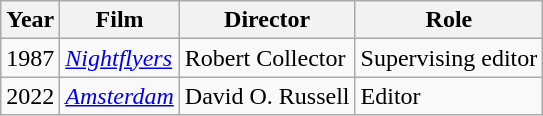<table class="wikitable">
<tr>
<th>Year</th>
<th>Film</th>
<th>Director</th>
<th>Role</th>
</tr>
<tr>
<td>1987</td>
<td><em><a href='#'>Nightflyers</a></em></td>
<td>Robert Collector</td>
<td>Supervising editor</td>
</tr>
<tr>
<td>2022</td>
<td><em><a href='#'>Amsterdam</a></em></td>
<td>David O. Russell</td>
<td>Editor</td>
</tr>
</table>
